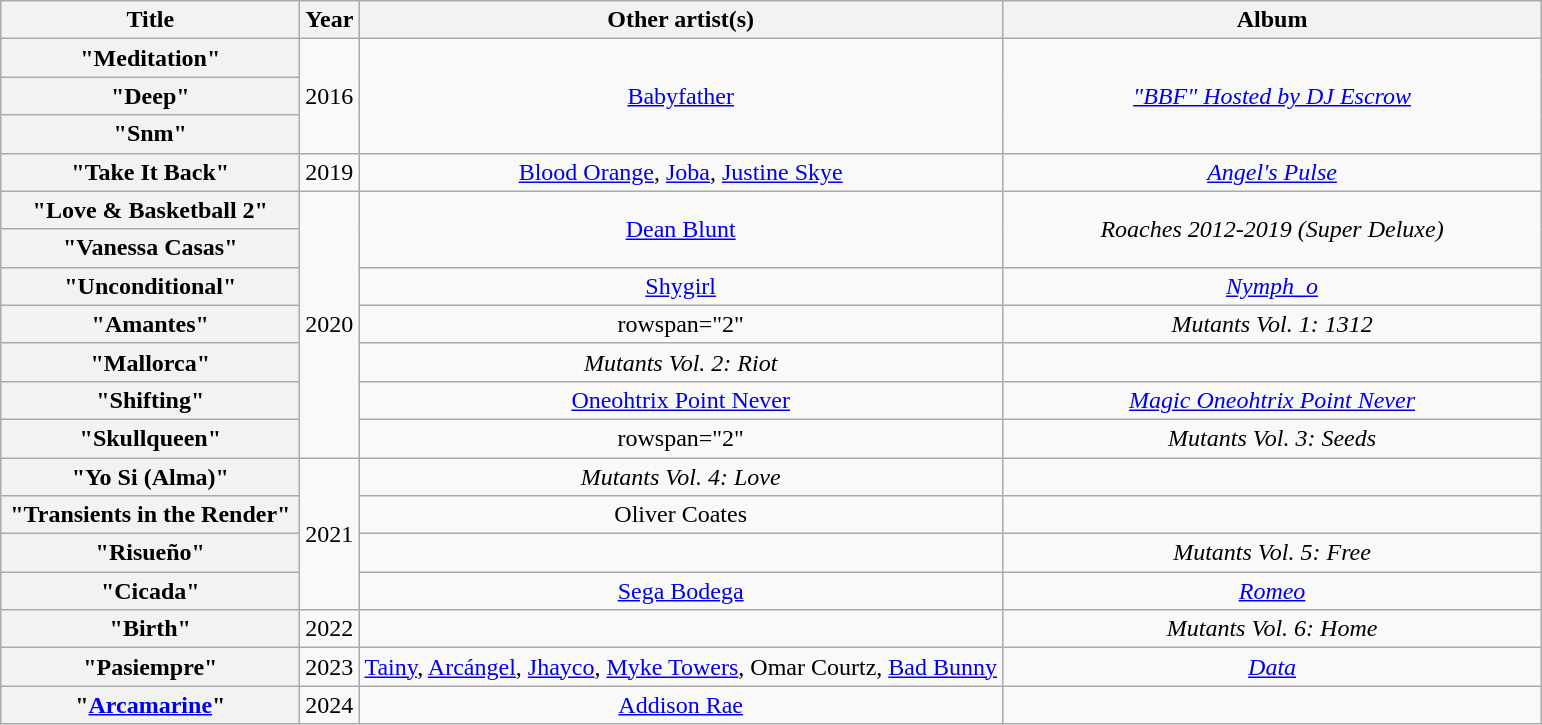<table class="wikitable plainrowheaders" style="text-align:center;">
<tr>
<th scope="col" style="width:12em;">Title</th>
<th scope="col">Year</th>
<th scope="col">Other artist(s)</th>
<th scope="col" style="width:22em;">Album</th>
</tr>
<tr>
<th scope="row">"Meditation"</th>
<td rowspan="3">2016</td>
<td rowspan="3"><a href='#'>Babyfather</a></td>
<td rowspan="3"><em><a href='#'>"BBF" Hosted by DJ Escrow</a></em></td>
</tr>
<tr>
<th scope="row">"Deep"</th>
</tr>
<tr>
<th scope="row">"Snm"</th>
</tr>
<tr>
<th scope="row">"Take It Back"</th>
<td>2019</td>
<td><a href='#'>Blood Orange</a>, <a href='#'>Joba</a>, <a href='#'>Justine Skye</a></td>
<td><em><a href='#'>Angel's Pulse</a></em></td>
</tr>
<tr>
<th scope="row">"Love & Basketball 2"</th>
<td rowspan="7">2020</td>
<td rowspan="2"><a href='#'>Dean Blunt</a></td>
<td rowspan="2"><em>Roaches 2012-2019 (Super Deluxe)</em></td>
</tr>
<tr>
<th scope="row">"Vanessa Casas"</th>
</tr>
<tr>
<th scope="row">"Unconditional"</th>
<td><a href='#'>Shygirl</a></td>
<td><em><a href='#'>Nymph_o</a></em></td>
</tr>
<tr>
<th scope="row">"Amantes"</th>
<td>rowspan="2" </td>
<td><em>Mutants Vol. 1: 1312</em></td>
</tr>
<tr>
<th scope="row">"Mallorca"</th>
<td><em>Mutants Vol. 2: Riot</em></td>
</tr>
<tr>
<th scope="row">"Shifting"</th>
<td><a href='#'>Oneohtrix Point Never</a></td>
<td><em><a href='#'>Magic Oneohtrix Point Never</a></em></td>
</tr>
<tr>
<th scope="row">"Skullqueen"</th>
<td>rowspan="2" </td>
<td><em>Mutants Vol. 3: Seeds</em></td>
</tr>
<tr>
<th scope="row">"Yo Si (Alma)"</th>
<td rowspan="4">2021</td>
<td><em>Mutants Vol. 4: Love</em></td>
</tr>
<tr>
<th scope="row">"Transients in the Render"</th>
<td>Oliver Coates</td>
<td></td>
</tr>
<tr>
<th scope="row">"Risueño"</th>
<td></td>
<td><em>Mutants Vol. 5: Free</em></td>
</tr>
<tr>
<th scope="row">"Cicada"</th>
<td><a href='#'>Sega Bodega</a></td>
<td><em><a href='#'>Romeo</a></em></td>
</tr>
<tr>
<th scope="row">"Birth"</th>
<td>2022</td>
<td></td>
<td><em>Mutants Vol. 6: Home</em></td>
</tr>
<tr>
<th scope="row">"Pasiempre"</th>
<td>2023</td>
<td><a href='#'>Tainy</a>, <a href='#'>Arcángel</a>, <a href='#'>Jhayco</a>, <a href='#'>Myke Towers</a>, Omar Courtz, <a href='#'>Bad Bunny</a></td>
<td><em><a href='#'>Data</a></em></td>
</tr>
<tr>
<th scope="row">"<a href='#'>Arcamarine</a>"</th>
<td>2024</td>
<td><a href='#'>Addison Rae</a></td>
<td></td>
</tr>
</table>
